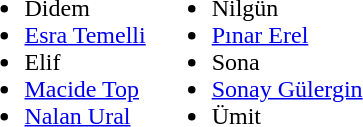<table>
<tr valign="top">
<td><br><ul><li> Didem</li><li> <a href='#'>Esra Temelli</a></li><li> Elif</li><li> <a href='#'>Macide Top</a></li><li> <a href='#'>Nalan Ural</a></li></ul></td>
<td><br><ul><li> Nilgün</li><li> <a href='#'>Pınar Erel</a></li><li> Sona</li><li> <a href='#'>Sonay Gülergin</a></li><li> Ümit</li></ul></td>
</tr>
</table>
